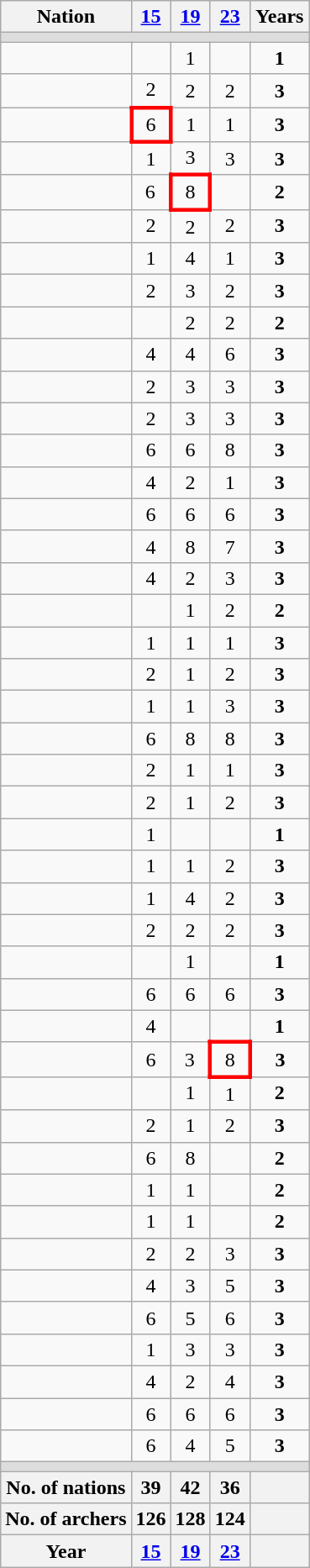<table class=wikitable style="text-align:center">
<tr>
<th>Nation</th>
<th width=20><a href='#'>15</a></th>
<th width=20><a href='#'>19</a></th>
<th><a href='#'>23</a></th>
<th width=40>Years</th>
</tr>
<tr bgcolor=#DDDDDD>
<td colspan="5"></td>
</tr>
<tr>
<td align=left></td>
<td></td>
<td>1</td>
<td></td>
<td><strong>1</strong></td>
</tr>
<tr>
<td align=left></td>
<td>2</td>
<td>2</td>
<td>2</td>
<td><strong>3</strong></td>
</tr>
<tr>
<td align=left></td>
<td style="border: 3px solid red">6</td>
<td>1</td>
<td>1</td>
<td><strong>3</strong></td>
</tr>
<tr>
<td align=left></td>
<td>1</td>
<td>3</td>
<td>3</td>
<td><strong>3</strong></td>
</tr>
<tr>
<td align=left></td>
<td>6</td>
<td style="border: 3px solid red">8</td>
<td></td>
<td><strong>2</strong></td>
</tr>
<tr>
<td align=left></td>
<td>2</td>
<td>2</td>
<td>2</td>
<td><strong>3</strong></td>
</tr>
<tr>
<td align=left></td>
<td>1</td>
<td>4</td>
<td>1</td>
<td><strong>3</strong></td>
</tr>
<tr>
<td align=left></td>
<td>2</td>
<td>3</td>
<td>2</td>
<td><strong>3</strong></td>
</tr>
<tr>
<td align=left></td>
<td></td>
<td>2</td>
<td>2</td>
<td><strong>2</strong></td>
</tr>
<tr>
<td align=left></td>
<td>4</td>
<td>4</td>
<td>6</td>
<td><strong>3</strong></td>
</tr>
<tr>
<td align=left></td>
<td>2</td>
<td>3</td>
<td>3</td>
<td><strong>3</strong></td>
</tr>
<tr>
<td align=left></td>
<td>2</td>
<td>3</td>
<td>3</td>
<td><strong>3</strong></td>
</tr>
<tr>
<td align=left></td>
<td>6</td>
<td>6</td>
<td>8</td>
<td><strong>3</strong></td>
</tr>
<tr>
<td align=left></td>
<td>4</td>
<td>2</td>
<td>1</td>
<td><strong>3</strong></td>
</tr>
<tr>
<td align=left></td>
<td>6</td>
<td>6</td>
<td>6</td>
<td><strong>3</strong></td>
</tr>
<tr>
<td align=left></td>
<td>4</td>
<td>8</td>
<td>7</td>
<td><strong>3</strong></td>
</tr>
<tr>
<td align=left></td>
<td>4</td>
<td>2</td>
<td>3</td>
<td><strong>3</strong></td>
</tr>
<tr>
<td align=left></td>
<td></td>
<td>1</td>
<td>2</td>
<td><strong>2</strong></td>
</tr>
<tr>
<td align=left></td>
<td>1</td>
<td>1</td>
<td>1</td>
<td><strong>3</strong></td>
</tr>
<tr>
<td align=left></td>
<td>2</td>
<td>1</td>
<td>2</td>
<td><strong>3</strong></td>
</tr>
<tr>
<td align=left></td>
<td>1</td>
<td>1</td>
<td>3</td>
<td><strong>3</strong></td>
</tr>
<tr>
<td align=left></td>
<td>6</td>
<td>8</td>
<td>8</td>
<td><strong>3</strong></td>
</tr>
<tr>
<td align=left></td>
<td>2</td>
<td>1</td>
<td>1</td>
<td><strong>3</strong></td>
</tr>
<tr>
<td align=left></td>
<td>2</td>
<td>1</td>
<td>2</td>
<td><strong>3</strong></td>
</tr>
<tr>
<td align=left></td>
<td>1</td>
<td></td>
<td></td>
<td><strong>1</strong></td>
</tr>
<tr>
<td align=left></td>
<td>1</td>
<td>1</td>
<td>2</td>
<td><strong>3</strong></td>
</tr>
<tr>
<td align=left></td>
<td>1</td>
<td>4</td>
<td>2</td>
<td><strong>3</strong></td>
</tr>
<tr>
<td align=left></td>
<td>2</td>
<td>2</td>
<td>2</td>
<td><strong>3</strong></td>
</tr>
<tr>
<td align=left></td>
<td></td>
<td>1</td>
<td></td>
<td><strong>1</strong></td>
</tr>
<tr>
<td align=left></td>
<td>6</td>
<td>6</td>
<td>6</td>
<td><strong>3</strong></td>
</tr>
<tr>
<td align=left></td>
<td>4</td>
<td></td>
<td></td>
<td><strong>1</strong></td>
</tr>
<tr>
<td align=left></td>
<td>6</td>
<td>3</td>
<td style="border: 3px solid red">8</td>
<td><strong>3</strong></td>
</tr>
<tr>
<td align=left></td>
<td></td>
<td>1</td>
<td>1</td>
<td><strong>2</strong></td>
</tr>
<tr>
<td align=left></td>
<td>2</td>
<td>1</td>
<td>2</td>
<td><strong>3</strong></td>
</tr>
<tr>
<td align=left></td>
<td>6</td>
<td>8</td>
<td></td>
<td><strong>2</strong></td>
</tr>
<tr>
<td align=left></td>
<td>1</td>
<td>1</td>
<td></td>
<td><strong>2</strong></td>
</tr>
<tr>
<td align=left></td>
<td>1</td>
<td>1</td>
<td></td>
<td><strong>2</strong></td>
</tr>
<tr>
<td align=left></td>
<td>2</td>
<td>2</td>
<td>3</td>
<td><strong>3</strong></td>
</tr>
<tr>
<td align=left></td>
<td>4</td>
<td>3</td>
<td>5</td>
<td><strong>3</strong></td>
</tr>
<tr>
<td align=left></td>
<td>6</td>
<td>5</td>
<td>6</td>
<td><strong>3</strong></td>
</tr>
<tr>
<td align=left></td>
<td>1</td>
<td>3</td>
<td>3</td>
<td><strong>3</strong></td>
</tr>
<tr>
<td align=left></td>
<td>4</td>
<td>2</td>
<td>4</td>
<td><strong>3</strong></td>
</tr>
<tr>
<td align=left></td>
<td>6</td>
<td>6</td>
<td>6</td>
<td><strong>3</strong></td>
</tr>
<tr>
<td align=left></td>
<td>6</td>
<td>4</td>
<td>5</td>
<td><strong>3</strong></td>
</tr>
<tr bgcolor=#DDDDDD>
<td colspan="5"></td>
</tr>
<tr>
<th>No. of nations</th>
<th>39</th>
<th>42</th>
<th>36</th>
<th></th>
</tr>
<tr>
<th>No. of archers</th>
<th>126</th>
<th>128</th>
<th>124</th>
<th></th>
</tr>
<tr>
<th>Year</th>
<th><a href='#'>15</a></th>
<th><a href='#'>19</a></th>
<th><a href='#'>23</a></th>
<th></th>
</tr>
</table>
